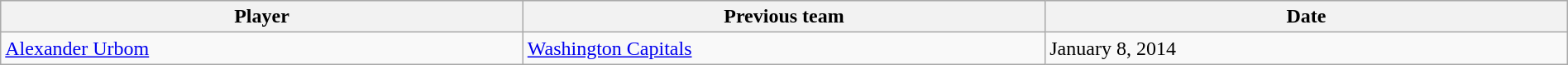<table class="wikitable" style="width:100%;">
<tr style="text-align:center; background:#ddd;">
<th style="width:33%;">Player</th>
<th style="width:33%;">Previous team</th>
<th style="width:33%;">Date</th>
</tr>
<tr>
<td><a href='#'>Alexander Urbom</a></td>
<td><a href='#'>Washington Capitals</a></td>
<td>January 8, 2014</td>
</tr>
</table>
